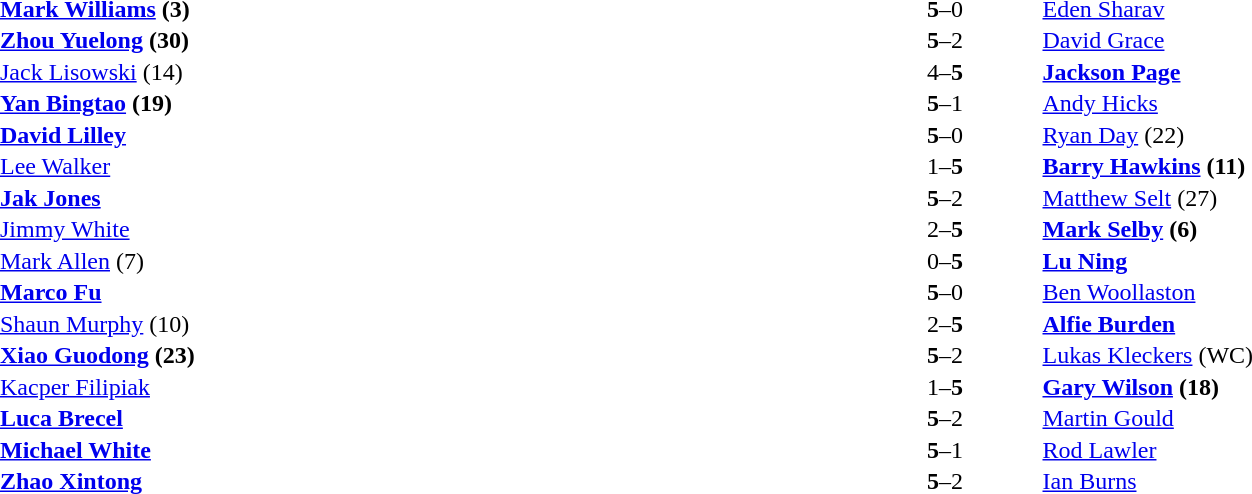<table width="100%" cellspacing="1">
<tr>
<th width=45%></th>
<th width=10%></th>
<th width=45%></th>
</tr>
<tr>
<td> <strong><a href='#'>Mark Williams</a> (3)</strong></td>
<td align="center"><strong>5</strong>–0</td>
<td> <a href='#'>Eden Sharav</a></td>
</tr>
<tr>
<td> <strong><a href='#'>Zhou Yuelong</a> (30)</strong></td>
<td align="center"><strong>5</strong>–2</td>
<td> <a href='#'>David Grace</a></td>
</tr>
<tr>
<td> <a href='#'>Jack Lisowski</a> (14)</td>
<td align="center">4–<strong>5</strong></td>
<td> <strong><a href='#'>Jackson Page</a></strong></td>
</tr>
<tr>
<td> <strong><a href='#'>Yan Bingtao</a> (19)</strong></td>
<td align="center"><strong>5</strong>–1</td>
<td> <a href='#'>Andy Hicks</a></td>
</tr>
<tr>
<td> <strong><a href='#'>David Lilley</a></strong></td>
<td align="center"><strong>5</strong>–0</td>
<td> <a href='#'>Ryan Day</a> (22)</td>
</tr>
<tr>
<td> <a href='#'>Lee Walker</a></td>
<td align="center">1–<strong>5</strong></td>
<td> <strong><a href='#'>Barry Hawkins</a> (11)</strong></td>
</tr>
<tr>
<td> <strong><a href='#'>Jak Jones</a></strong></td>
<td align="center"><strong>5</strong>–2</td>
<td> <a href='#'>Matthew Selt</a> (27)</td>
</tr>
<tr>
<td> <a href='#'>Jimmy White</a></td>
<td align="center">2–<strong>5</strong></td>
<td> <strong><a href='#'>Mark Selby</a> (6)</strong></td>
</tr>
<tr>
<td> <a href='#'>Mark Allen</a> (7)</td>
<td align="center">0–<strong>5</strong></td>
<td> <strong><a href='#'>Lu Ning</a></strong></td>
</tr>
<tr>
<td> <strong><a href='#'>Marco Fu</a></strong></td>
<td align="center"><strong>5</strong>–0</td>
<td> <a href='#'>Ben Woollaston</a></td>
</tr>
<tr>
<td> <a href='#'>Shaun Murphy</a> (10)</td>
<td align="center">2–<strong>5</strong></td>
<td> <strong><a href='#'>Alfie Burden</a></strong></td>
</tr>
<tr>
<td> <strong><a href='#'>Xiao Guodong</a> (23)</strong></td>
<td align="center"><strong>5</strong>–2</td>
<td> <a href='#'>Lukas Kleckers</a> (WC)</td>
</tr>
<tr>
<td> <a href='#'>Kacper Filipiak</a></td>
<td align="center">1–<strong>5</strong></td>
<td> <strong><a href='#'>Gary Wilson</a> (18)</strong></td>
</tr>
<tr>
<td> <strong><a href='#'>Luca Brecel</a></strong></td>
<td align="center"><strong>5</strong>–2</td>
<td> <a href='#'>Martin Gould</a></td>
</tr>
<tr>
<td> <strong><a href='#'>Michael White</a></strong></td>
<td align="center"><strong>5</strong>–1</td>
<td> <a href='#'>Rod Lawler</a></td>
</tr>
<tr>
<td> <strong><a href='#'>Zhao Xintong</a></strong></td>
<td align="center"><strong>5</strong>–2</td>
<td> <a href='#'>Ian Burns</a></td>
</tr>
</table>
